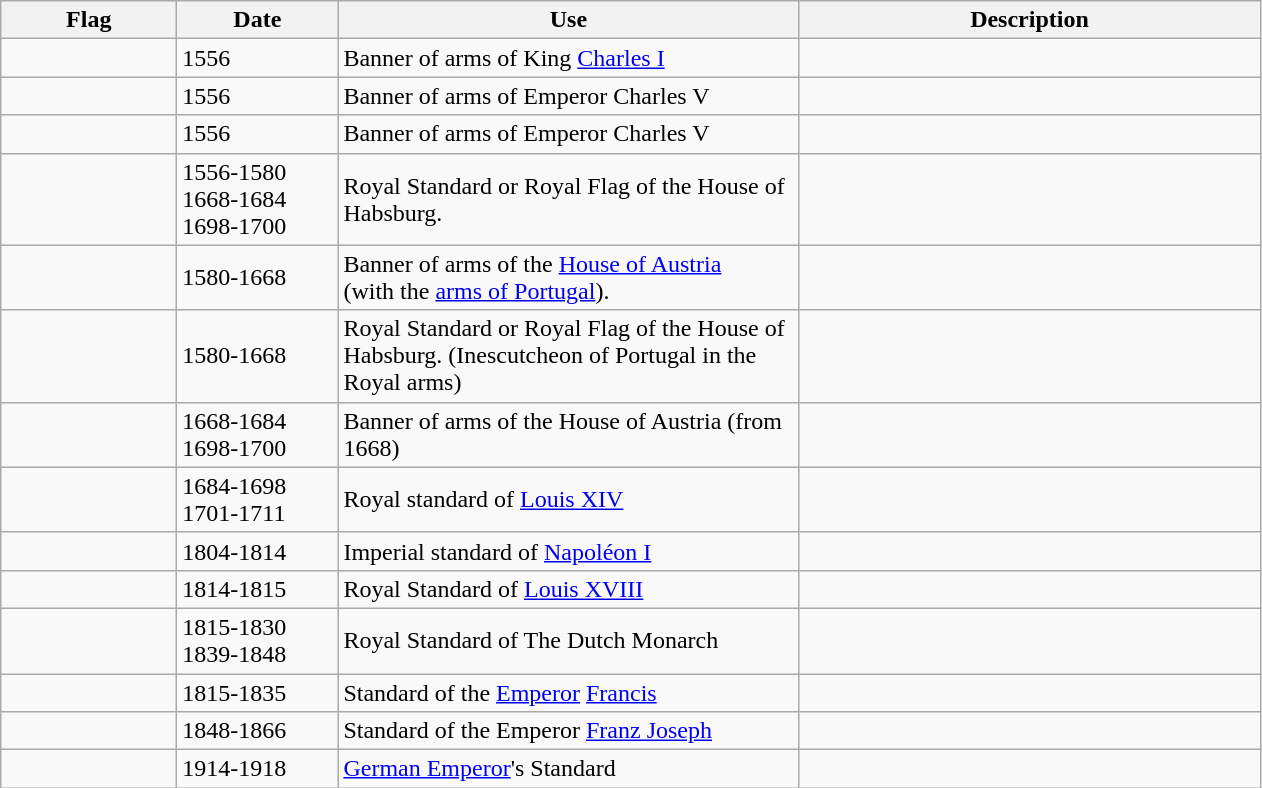<table class="wikitable">
<tr>
<th width="110">Flag</th>
<th width="100">Date</th>
<th width="300">Use</th>
<th width="300">Description</th>
</tr>
<tr>
<td></td>
<td>1556</td>
<td>Banner of arms of King <a href='#'>Charles I</a></td>
<td></td>
</tr>
<tr>
<td></td>
<td>1556</td>
<td>Banner of arms of Emperor Charles V</td>
<td></td>
</tr>
<tr>
<td></td>
<td>1556</td>
<td>Banner of arms of Emperor Charles V</td>
<td></td>
</tr>
<tr>
<td></td>
<td>1556-1580<br>1668-1684<br>1698-1700</td>
<td>Royal Standard or Royal Flag of the House of Habsburg.</td>
<td></td>
</tr>
<tr>
<td></td>
<td>1580-1668</td>
<td>Banner of arms of the <a href='#'>House of Austria</a><br>(with the <a href='#'>arms of Portugal</a>).</td>
<td></td>
</tr>
<tr>
<td></td>
<td>1580-1668</td>
<td>Royal Standard or Royal Flag of the House of Habsburg. (Inescutcheon of Portugal in the Royal arms)</td>
<td></td>
</tr>
<tr>
<td></td>
<td>1668-1684<br>1698-1700</td>
<td>Banner of arms of the House of Austria (from 1668)</td>
<td></td>
</tr>
<tr>
<td></td>
<td>1684-1698<br>1701-1711</td>
<td>Royal standard of <a href='#'>Louis XIV</a></td>
<td></td>
</tr>
<tr>
<td></td>
<td>1804-1814</td>
<td>Imperial standard of <a href='#'>Napoléon I</a></td>
<td></td>
</tr>
<tr>
<td></td>
<td>1814-1815</td>
<td>Royal Standard of <a href='#'>Louis XVIII</a></td>
<td></td>
</tr>
<tr>
<td></td>
<td>1815-1830<br>1839-1848</td>
<td>Royal Standard of The Dutch Monarch</td>
<td></td>
</tr>
<tr>
<td></td>
<td>1815-1835</td>
<td>Standard of the <a href='#'>Emperor</a> <a href='#'>Francis</a></td>
<td></td>
</tr>
<tr>
<td></td>
<td>1848-1866</td>
<td>Standard of the Emperor <a href='#'>Franz Joseph</a></td>
<td></td>
</tr>
<tr>
<td></td>
<td>1914-1918</td>
<td><a href='#'>German Emperor</a>'s Standard</td>
<td></td>
</tr>
</table>
